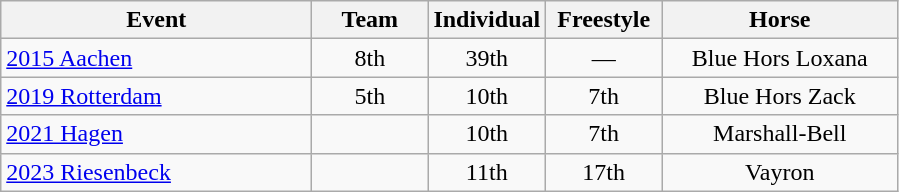<table class="wikitable" style="text-align: center;">
<tr ">
<th style="width:200px;">Event</th>
<th style="width:70px;">Team</th>
<th style="width:70px;">Individual</th>
<th style="width:70px;">Freestyle</th>
<th style="width:150px;">Horse</th>
</tr>
<tr>
<td align=left> <a href='#'>2015 Aachen</a></td>
<td>8th</td>
<td>39th</td>
<td>—</td>
<td>Blue Hors Loxana</td>
</tr>
<tr>
<td align=left> <a href='#'>2019 Rotterdam</a></td>
<td>5th</td>
<td>10th</td>
<td>7th</td>
<td>Blue Hors Zack</td>
</tr>
<tr>
<td align=left> <a href='#'>2021 Hagen</a></td>
<td></td>
<td>10th</td>
<td>7th</td>
<td>Marshall-Bell</td>
</tr>
<tr>
<td align=left> <a href='#'>2023 Riesenbeck</a></td>
<td></td>
<td>11th</td>
<td>17th</td>
<td>Vayron</td>
</tr>
</table>
